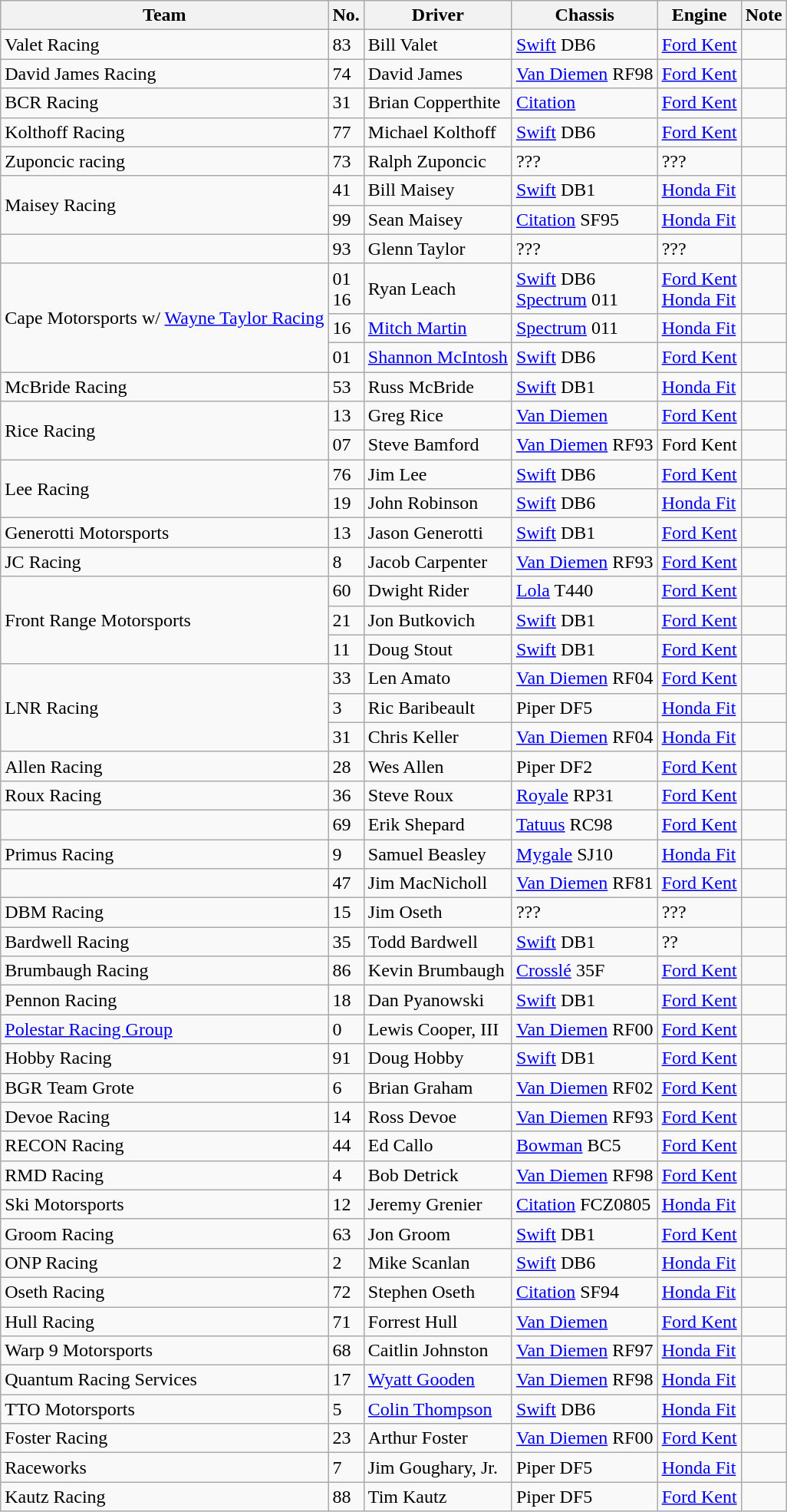<table class="wikitable">
<tr>
<th>Team</th>
<th>No.</th>
<th>Driver</th>
<th>Chassis</th>
<th>Engine</th>
<th>Note</th>
</tr>
<tr>
<td> Valet Racing</td>
<td>83</td>
<td> Bill Valet</td>
<td><a href='#'>Swift</a> DB6</td>
<td><a href='#'>Ford Kent</a></td>
<td></td>
</tr>
<tr>
<td> David James Racing</td>
<td>74</td>
<td> David James</td>
<td><a href='#'>Van Diemen</a> RF98</td>
<td><a href='#'>Ford Kent</a></td>
<td></td>
</tr>
<tr>
<td> BCR Racing</td>
<td>31</td>
<td> Brian Copperthite</td>
<td><a href='#'>Citation</a></td>
<td><a href='#'>Ford Kent</a></td>
<td></td>
</tr>
<tr>
<td> Kolthoff Racing</td>
<td>77</td>
<td> Michael Kolthoff</td>
<td><a href='#'>Swift</a> DB6</td>
<td><a href='#'>Ford Kent</a></td>
<td></td>
</tr>
<tr>
<td> Zuponcic racing</td>
<td>73</td>
<td> Ralph Zuponcic</td>
<td>???</td>
<td>???</td>
<td></td>
</tr>
<tr>
<td rowspan=2> Maisey Racing</td>
<td>41</td>
<td> Bill Maisey</td>
<td><a href='#'>Swift</a> DB1</td>
<td><a href='#'>Honda Fit</a></td>
<td></td>
</tr>
<tr>
<td>99</td>
<td> Sean Maisey</td>
<td><a href='#'>Citation</a> SF95</td>
<td><a href='#'>Honda Fit</a></td>
<td></td>
</tr>
<tr>
<td></td>
<td>93</td>
<td> Glenn Taylor</td>
<td>???</td>
<td>???</td>
<td></td>
</tr>
<tr>
<td rowspan=3> Cape Motorsports w/ <a href='#'>Wayne Taylor Racing</a></td>
<td>01 <br>16</td>
<td> Ryan Leach</td>
<td><a href='#'>Swift</a> DB6 <br> <a href='#'>Spectrum</a> 011</td>
<td><a href='#'>Ford Kent</a> <br> <a href='#'>Honda Fit</a></td>
<td></td>
</tr>
<tr>
<td>16</td>
<td> <a href='#'>Mitch Martin</a></td>
<td><a href='#'>Spectrum</a> 011</td>
<td><a href='#'>Honda Fit</a></td>
<td></td>
</tr>
<tr>
<td>01</td>
<td> <a href='#'>Shannon McIntosh</a></td>
<td><a href='#'>Swift</a> DB6</td>
<td><a href='#'>Ford Kent</a></td>
<td></td>
</tr>
<tr>
<td> McBride Racing</td>
<td>53</td>
<td> Russ McBride</td>
<td><a href='#'>Swift</a> DB1</td>
<td><a href='#'>Honda Fit</a></td>
<td></td>
</tr>
<tr>
<td rowspan=2> Rice Racing</td>
<td>13</td>
<td> Greg Rice</td>
<td><a href='#'>Van Diemen</a></td>
<td><a href='#'>Ford Kent</a></td>
<td></td>
</tr>
<tr>
<td>07</td>
<td> Steve Bamford</td>
<td><a href='#'>Van Diemen</a> RF93</td>
<td>Ford Kent</td>
<td></td>
</tr>
<tr>
<td rowspan=2> Lee Racing</td>
<td>76</td>
<td> Jim Lee</td>
<td><a href='#'>Swift</a> DB6</td>
<td><a href='#'>Ford Kent</a></td>
<td></td>
</tr>
<tr>
<td>19</td>
<td> John Robinson</td>
<td><a href='#'>Swift</a> DB6</td>
<td><a href='#'>Honda Fit</a></td>
<td></td>
</tr>
<tr>
<td> Generotti Motorsports</td>
<td>13</td>
<td> Jason Generotti</td>
<td><a href='#'>Swift</a> DB1</td>
<td><a href='#'>Ford Kent</a></td>
<td></td>
</tr>
<tr>
<td> JC Racing</td>
<td>8</td>
<td> Jacob Carpenter</td>
<td><a href='#'>Van Diemen</a> RF93</td>
<td><a href='#'>Ford Kent</a></td>
<td></td>
</tr>
<tr>
<td rowspan=3> Front Range Motorsports</td>
<td>60</td>
<td> Dwight Rider</td>
<td><a href='#'>Lola</a> T440</td>
<td><a href='#'>Ford Kent</a></td>
<td></td>
</tr>
<tr>
<td>21</td>
<td> Jon Butkovich</td>
<td><a href='#'>Swift</a> DB1</td>
<td><a href='#'>Ford Kent</a></td>
<td></td>
</tr>
<tr>
<td>11</td>
<td> Doug Stout</td>
<td><a href='#'>Swift</a> DB1</td>
<td><a href='#'>Ford Kent</a></td>
<td></td>
</tr>
<tr>
<td rowspan=3> LNR Racing</td>
<td>33</td>
<td> Len Amato</td>
<td><a href='#'>Van Diemen</a> RF04</td>
<td><a href='#'>Ford Kent</a></td>
<td></td>
</tr>
<tr>
<td>3</td>
<td> Ric Baribeault</td>
<td>Piper DF5</td>
<td><a href='#'>Honda Fit</a></td>
<td></td>
</tr>
<tr>
<td>31</td>
<td> Chris Keller</td>
<td><a href='#'>Van Diemen</a> RF04</td>
<td><a href='#'>Honda Fit</a></td>
<td></td>
</tr>
<tr>
<td> Allen Racing</td>
<td>28</td>
<td> Wes Allen</td>
<td>Piper DF2</td>
<td><a href='#'>Ford Kent</a></td>
<td></td>
</tr>
<tr>
<td> Roux Racing</td>
<td>36</td>
<td> Steve Roux</td>
<td><a href='#'>Royale</a> RP31</td>
<td><a href='#'>Ford Kent</a></td>
<td></td>
</tr>
<tr>
<td></td>
<td>69</td>
<td> Erik Shepard</td>
<td><a href='#'>Tatuus</a> RC98</td>
<td><a href='#'>Ford Kent</a></td>
<td></td>
</tr>
<tr>
<td> Primus Racing</td>
<td>9</td>
<td> Samuel Beasley</td>
<td><a href='#'>Mygale</a> SJ10</td>
<td><a href='#'>Honda Fit</a></td>
<td></td>
</tr>
<tr>
<td></td>
<td>47</td>
<td> Jim MacNicholl</td>
<td><a href='#'>Van Diemen</a> RF81</td>
<td><a href='#'>Ford Kent</a></td>
<td></td>
</tr>
<tr>
<td> DBM Racing</td>
<td>15</td>
<td> Jim Oseth</td>
<td>???</td>
<td>???</td>
<td></td>
</tr>
<tr>
<td> Bardwell Racing</td>
<td>35</td>
<td> Todd Bardwell</td>
<td><a href='#'>Swift</a> DB1</td>
<td>??</td>
<td></td>
</tr>
<tr>
<td> Brumbaugh Racing</td>
<td>86</td>
<td> Kevin Brumbaugh</td>
<td><a href='#'>Crosslé</a> 35F</td>
<td><a href='#'>Ford Kent</a></td>
<td></td>
</tr>
<tr>
<td> Pennon Racing</td>
<td>18</td>
<td> Dan Pyanowski</td>
<td><a href='#'>Swift</a> DB1</td>
<td><a href='#'>Ford Kent</a></td>
<td></td>
</tr>
<tr>
<td> <a href='#'>Polestar Racing Group</a></td>
<td>0</td>
<td> Lewis Cooper, III</td>
<td><a href='#'>Van Diemen</a> RF00</td>
<td><a href='#'>Ford Kent</a></td>
<td></td>
</tr>
<tr>
<td> Hobby Racing</td>
<td>91</td>
<td> Doug Hobby</td>
<td><a href='#'>Swift</a> DB1</td>
<td><a href='#'>Ford Kent</a></td>
<td></td>
</tr>
<tr>
<td> BGR Team Grote</td>
<td>6</td>
<td> Brian Graham</td>
<td><a href='#'>Van Diemen</a> RF02</td>
<td><a href='#'>Ford Kent</a></td>
<td></td>
</tr>
<tr>
<td> Devoe Racing</td>
<td>14</td>
<td> Ross Devoe</td>
<td><a href='#'>Van Diemen</a> RF93</td>
<td><a href='#'>Ford Kent</a></td>
<td></td>
</tr>
<tr>
<td> RECON Racing</td>
<td>44</td>
<td> Ed Callo</td>
<td><a href='#'>Bowman</a> BC5</td>
<td><a href='#'>Ford Kent</a></td>
<td></td>
</tr>
<tr>
<td> RMD Racing</td>
<td>4</td>
<td> Bob Detrick</td>
<td><a href='#'>Van Diemen</a> RF98</td>
<td><a href='#'>Ford Kent</a></td>
<td></td>
</tr>
<tr>
<td> Ski Motorsports</td>
<td>12</td>
<td> Jeremy Grenier</td>
<td><a href='#'>Citation</a> FCZ0805</td>
<td><a href='#'>Honda Fit</a></td>
<td></td>
</tr>
<tr>
<td> Groom Racing</td>
<td>63</td>
<td> Jon Groom</td>
<td><a href='#'>Swift</a> DB1</td>
<td><a href='#'>Ford Kent</a></td>
<td></td>
</tr>
<tr>
<td> ONP Racing</td>
<td>2</td>
<td> Mike Scanlan</td>
<td><a href='#'>Swift</a> DB6</td>
<td><a href='#'>Honda Fit</a></td>
<td></td>
</tr>
<tr>
<td> Oseth Racing</td>
<td>72</td>
<td> Stephen Oseth</td>
<td><a href='#'>Citation</a> SF94</td>
<td><a href='#'>Honda Fit</a></td>
<td></td>
</tr>
<tr>
<td> Hull Racing</td>
<td>71</td>
<td> Forrest Hull</td>
<td><a href='#'>Van Diemen</a></td>
<td><a href='#'>Ford Kent</a></td>
<td></td>
</tr>
<tr>
<td> Warp 9 Motorsports</td>
<td>68</td>
<td> Caitlin Johnston</td>
<td><a href='#'>Van Diemen</a> RF97</td>
<td><a href='#'>Honda Fit</a></td>
<td></td>
</tr>
<tr>
<td> Quantum Racing Services</td>
<td>17</td>
<td> <a href='#'>Wyatt Gooden</a></td>
<td><a href='#'>Van Diemen</a> RF98</td>
<td><a href='#'>Honda Fit</a></td>
<td></td>
</tr>
<tr>
<td> TTO Motorsports</td>
<td>5</td>
<td> <a href='#'>Colin Thompson</a></td>
<td><a href='#'>Swift</a> DB6</td>
<td><a href='#'>Honda Fit</a></td>
<td></td>
</tr>
<tr>
<td> Foster Racing</td>
<td>23</td>
<td> Arthur Foster</td>
<td><a href='#'>Van Diemen</a> RF00</td>
<td><a href='#'>Ford Kent</a></td>
<td></td>
</tr>
<tr>
<td> Raceworks</td>
<td>7</td>
<td> Jim Goughary, Jr.</td>
<td>Piper DF5</td>
<td><a href='#'>Honda Fit</a></td>
<td></td>
</tr>
<tr>
<td> Kautz Racing</td>
<td>88</td>
<td> Tim Kautz</td>
<td>Piper DF5</td>
<td><a href='#'>Ford Kent</a></td>
<td></td>
</tr>
</table>
